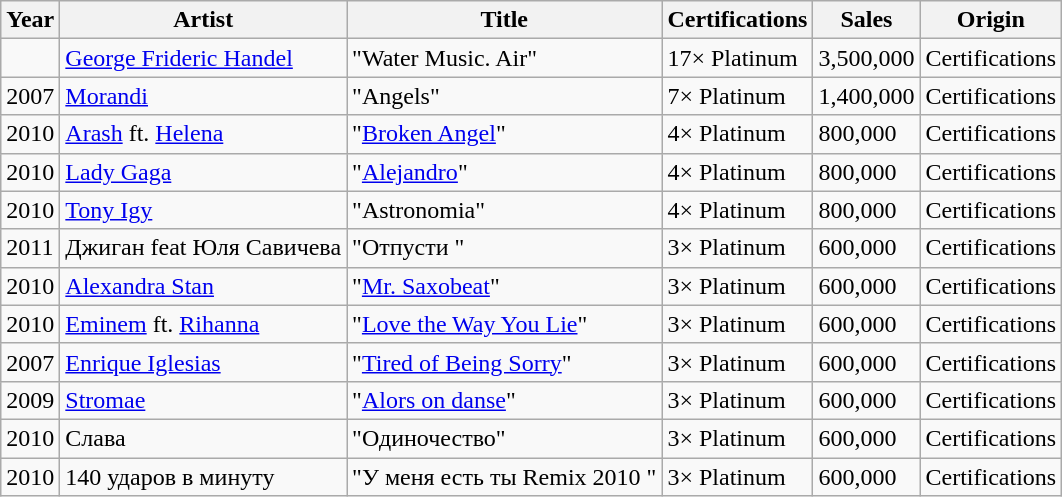<table class="wikitable">
<tr>
<th>Year</th>
<th>Artist</th>
<th>Title</th>
<th>Certifications</th>
<th>Sales</th>
<th>Origin</th>
</tr>
<tr>
<td></td>
<td><a href='#'>George Frideric Handel</a></td>
<td>"Water Music. Air"</td>
<td>17× Platinum</td>
<td>3,500,000</td>
<td>Certifications</td>
</tr>
<tr>
<td>2007</td>
<td><a href='#'>Morandi</a></td>
<td>"Angels"</td>
<td>7× Platinum</td>
<td>1,400,000</td>
<td>Certifications</td>
</tr>
<tr>
<td>2010</td>
<td><a href='#'>Arash</a> ft. <a href='#'>Helena</a></td>
<td>"<a href='#'>Broken Angel</a>"</td>
<td>4× Platinum</td>
<td>800,000</td>
<td>Certifications</td>
</tr>
<tr>
<td>2010</td>
<td><a href='#'>Lady Gaga</a></td>
<td>"<a href='#'>Alejandro</a>"</td>
<td>4× Platinum</td>
<td>800,000</td>
<td>Certifications</td>
</tr>
<tr>
<td>2010</td>
<td><a href='#'>Tony Igy</a></td>
<td>"Astronomia"</td>
<td>4× Platinum</td>
<td>800,000</td>
<td>Certifications</td>
</tr>
<tr>
<td>2011</td>
<td>Джиган feat Юля Савичева</td>
<td>"Отпусти "</td>
<td>3× Platinum</td>
<td>600,000</td>
<td>Certifications</td>
</tr>
<tr>
<td>2010</td>
<td><a href='#'>Alexandra Stan</a></td>
<td>"<a href='#'>Mr. Saxobeat</a>"</td>
<td>3× Platinum</td>
<td>600,000</td>
<td>Certifications</td>
</tr>
<tr>
<td>2010</td>
<td><a href='#'>Eminem</a> ft. <a href='#'>Rihanna</a></td>
<td>"<a href='#'>Love the Way You Lie</a>"</td>
<td>3× Platinum</td>
<td>600,000</td>
<td>Certifications</td>
</tr>
<tr>
<td>2007</td>
<td><a href='#'>Enrique Iglesias</a></td>
<td>"<a href='#'>Tired of Being Sorry</a>"</td>
<td>3× Platinum</td>
<td>600,000</td>
<td>Certifications</td>
</tr>
<tr>
<td>2009</td>
<td><a href='#'>Stromae</a></td>
<td>"<a href='#'>Alors on danse</a>"</td>
<td>3× Platinum</td>
<td>600,000</td>
<td>Certifications</td>
</tr>
<tr>
<td>2010</td>
<td>Слава</td>
<td>"Одиночество"</td>
<td>3× Platinum</td>
<td>600,000</td>
<td>Certifications</td>
</tr>
<tr>
<td>2010</td>
<td>140 ударов в минуту</td>
<td>"У меня есть ты Remix 2010 "</td>
<td>3× Platinum</td>
<td>600,000</td>
<td>Certifications</td>
</tr>
</table>
